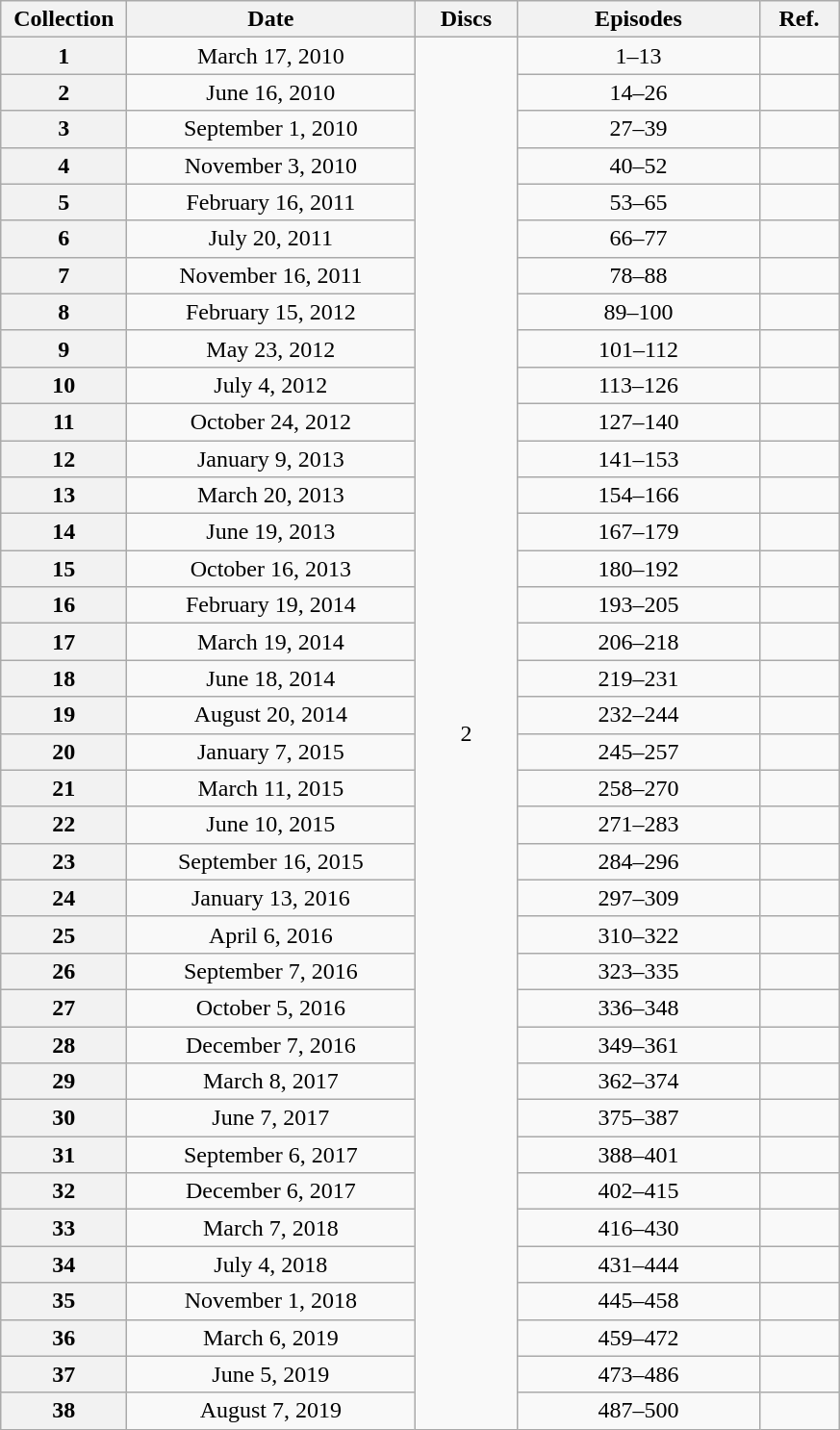<table class="wikitable" style="text-align:center;">
<tr>
<th scope="col" style="width:5em;">Collection</th>
<th scope="col" style="width:12em;">Date</th>
<th scope="col" style="width:4em;">Discs</th>
<th scope="col" style="width:10em;">Episodes</th>
<th scope="col" style="width:3em;">Ref.</th>
</tr>
<tr>
<th scope="row">1</th>
<td>March 17, 2010</td>
<td rowspan="38">2</td>
<td>1–13</td>
<td></td>
</tr>
<tr>
<th scope="row">2</th>
<td>June 16, 2010</td>
<td>14–26</td>
<td></td>
</tr>
<tr>
<th scope="row">3</th>
<td>September 1, 2010</td>
<td>27–39</td>
<td></td>
</tr>
<tr>
<th scope="row">4</th>
<td>November 3, 2010</td>
<td>40–52</td>
<td></td>
</tr>
<tr>
<th scope="row">5</th>
<td>February 16, 2011</td>
<td>53–65</td>
<td></td>
</tr>
<tr>
<th scope="row">6</th>
<td>July 20, 2011</td>
<td>66–77</td>
<td></td>
</tr>
<tr>
<th scope="row">7</th>
<td>November 16, 2011</td>
<td>78–88</td>
<td></td>
</tr>
<tr>
<th scope="row">8</th>
<td>February 15, 2012</td>
<td>89–100</td>
<td></td>
</tr>
<tr>
<th scope="row">9</th>
<td>May 23, 2012</td>
<td>101–112</td>
<td></td>
</tr>
<tr>
<th scope="row">10</th>
<td>July 4, 2012</td>
<td>113–126</td>
<td></td>
</tr>
<tr>
<th scope="row">11</th>
<td>October 24, 2012</td>
<td>127–140</td>
<td></td>
</tr>
<tr>
<th scope="row">12</th>
<td>January 9, 2013</td>
<td>141–153</td>
<td></td>
</tr>
<tr>
<th scope="row">13</th>
<td>March 20, 2013</td>
<td>154–166</td>
<td></td>
</tr>
<tr>
<th scope="row">14</th>
<td>June 19, 2013</td>
<td>167–179</td>
<td></td>
</tr>
<tr>
<th scope="row">15</th>
<td>October 16, 2013</td>
<td>180–192</td>
<td></td>
</tr>
<tr>
<th scope="row">16</th>
<td>February 19, 2014</td>
<td>193–205</td>
<td></td>
</tr>
<tr>
<th scope="row">17</th>
<td>March 19, 2014</td>
<td>206–218</td>
<td></td>
</tr>
<tr>
<th scope="row">18</th>
<td>June 18, 2014</td>
<td>219–231</td>
<td></td>
</tr>
<tr>
<th scope="row">19</th>
<td>August 20, 2014</td>
<td>232–244</td>
<td></td>
</tr>
<tr>
<th scope="row">20</th>
<td>January 7, 2015</td>
<td>245–257</td>
<td></td>
</tr>
<tr>
<th scope="row">21</th>
<td>March 11, 2015</td>
<td>258–270</td>
<td></td>
</tr>
<tr>
<th scope="row">22</th>
<td>June 10, 2015</td>
<td>271–283</td>
<td></td>
</tr>
<tr>
<th scope="row">23</th>
<td>September 16, 2015</td>
<td>284–296</td>
<td></td>
</tr>
<tr>
<th scope="row">24</th>
<td>January 13, 2016</td>
<td>297–309</td>
<td></td>
</tr>
<tr>
<th scope="row">25</th>
<td>April 6, 2016</td>
<td>310–322</td>
<td></td>
</tr>
<tr>
<th scope="row">26</th>
<td>September 7, 2016</td>
<td>323–335</td>
<td></td>
</tr>
<tr>
<th scope="row">27</th>
<td>October 5, 2016</td>
<td>336–348</td>
<td></td>
</tr>
<tr>
<th scope="row">28</th>
<td>December 7, 2016</td>
<td>349–361</td>
<td></td>
</tr>
<tr>
<th scope="row">29</th>
<td>March 8, 2017</td>
<td>362–374</td>
<td></td>
</tr>
<tr>
<th scope="row">30</th>
<td>June 7, 2017</td>
<td>375–387</td>
<td></td>
</tr>
<tr>
<th scope="row">31</th>
<td>September 6, 2017</td>
<td>388–401</td>
<td></td>
</tr>
<tr>
<th scope="row">32</th>
<td>December 6, 2017</td>
<td>402–415</td>
<td></td>
</tr>
<tr>
<th scope="row">33</th>
<td>March 7, 2018</td>
<td>416–430</td>
<td></td>
</tr>
<tr>
<th scope="row">34</th>
<td>July 4, 2018</td>
<td>431–444</td>
<td></td>
</tr>
<tr>
<th scope="row">35</th>
<td>November 1, 2018</td>
<td>445–458</td>
<td></td>
</tr>
<tr>
<th scope="row">36</th>
<td>March 6, 2019</td>
<td>459–472</td>
<td></td>
</tr>
<tr>
<th scope="row">37</th>
<td>June 5, 2019</td>
<td>473–486</td>
<td></td>
</tr>
<tr>
<th scope="row">38</th>
<td>August 7, 2019</td>
<td>487–500</td>
<td></td>
</tr>
</table>
